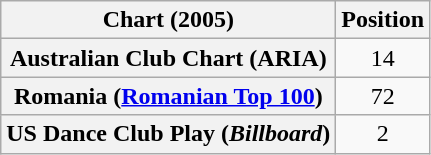<table class="wikitable sortable plainrowheaders" style="text-align:center">
<tr>
<th>Chart (2005)</th>
<th>Position</th>
</tr>
<tr>
<th scope="row">Australian Club Chart (ARIA)</th>
<td>14</td>
</tr>
<tr>
<th scope="row">Romania (<a href='#'>Romanian Top 100</a>)</th>
<td>72</td>
</tr>
<tr>
<th scope="row">US Dance Club Play (<em>Billboard</em>)</th>
<td>2</td>
</tr>
</table>
